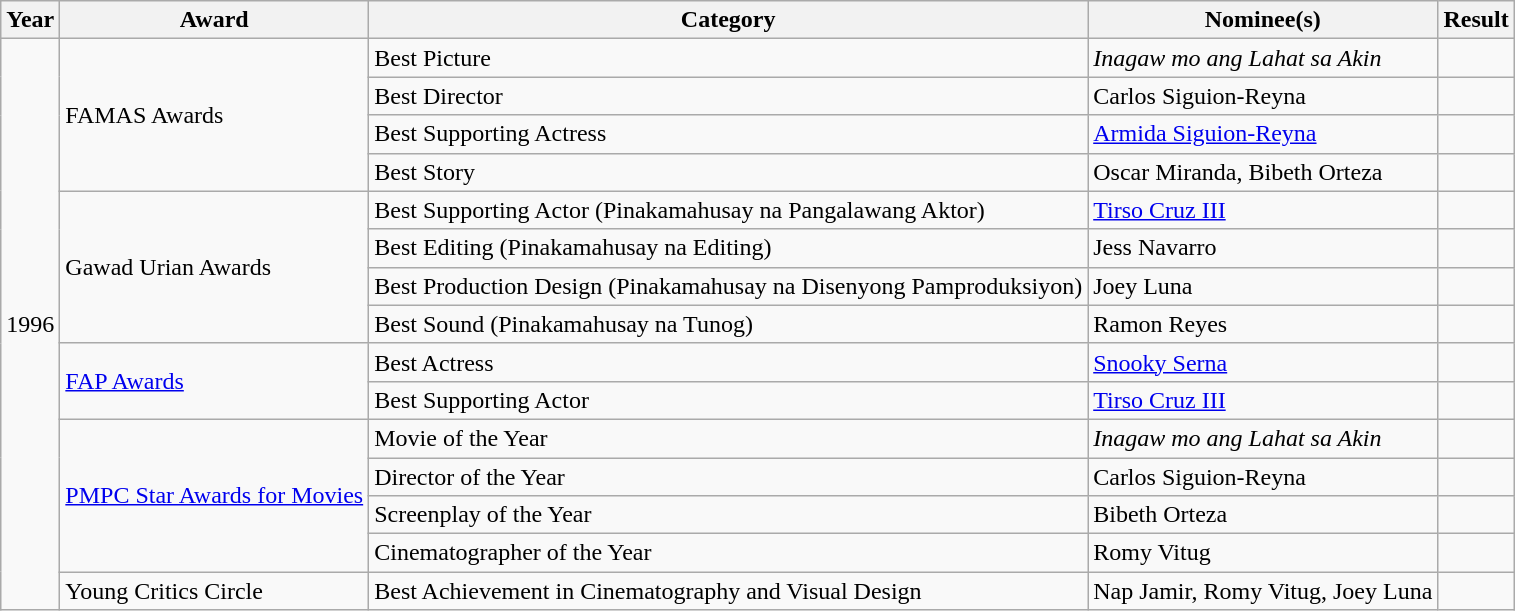<table class="wikitable">
<tr>
<th>Year</th>
<th>Award</th>
<th>Category</th>
<th>Nominee(s)</th>
<th>Result</th>
</tr>
<tr>
<td rowspan="15">1996</td>
<td rowspan="4">FAMAS Awards</td>
<td>Best Picture</td>
<td><em>Inagaw mo ang Lahat sa Akin</em></td>
<td></td>
</tr>
<tr>
<td>Best Director</td>
<td>Carlos Siguion-Reyna</td>
<td></td>
</tr>
<tr>
<td>Best Supporting Actress</td>
<td><a href='#'>Armida Siguion-Reyna</a></td>
<td></td>
</tr>
<tr>
<td>Best Story</td>
<td>Oscar Miranda, Bibeth Orteza</td>
<td></td>
</tr>
<tr>
<td rowspan="4">Gawad Urian Awards</td>
<td>Best Supporting Actor (Pinakamahusay na Pangalawang Aktor)</td>
<td><a href='#'>Tirso Cruz III</a></td>
<td></td>
</tr>
<tr>
<td>Best Editing (Pinakamahusay na Editing)</td>
<td>Jess Navarro</td>
<td></td>
</tr>
<tr>
<td>Best Production Design (Pinakamahusay na Disenyong Pamproduksiyon)</td>
<td>Joey Luna</td>
<td></td>
</tr>
<tr>
<td>Best Sound (Pinakamahusay na Tunog)</td>
<td>Ramon Reyes</td>
<td></td>
</tr>
<tr>
<td rowspan="2"><a href='#'>FAP Awards</a></td>
<td>Best Actress</td>
<td><a href='#'>Snooky Serna</a></td>
<td></td>
</tr>
<tr>
<td>Best Supporting Actor</td>
<td><a href='#'>Tirso Cruz III</a></td>
<td></td>
</tr>
<tr>
<td rowspan="4"><a href='#'>PMPC Star Awards for Movies</a></td>
<td>Movie of the Year</td>
<td><em>Inagaw mo ang Lahat sa Akin</em></td>
<td></td>
</tr>
<tr>
<td>Director of the Year</td>
<td>Carlos Siguion-Reyna</td>
<td></td>
</tr>
<tr>
<td>Screenplay of the Year</td>
<td>Bibeth Orteza</td>
<td></td>
</tr>
<tr>
<td>Cinematographer of the Year</td>
<td>Romy Vitug</td>
<td></td>
</tr>
<tr>
<td>Young Critics Circle</td>
<td>Best Achievement in Cinematography and Visual Design</td>
<td>Nap Jamir, Romy Vitug, Joey Luna</td>
<td></td>
</tr>
</table>
